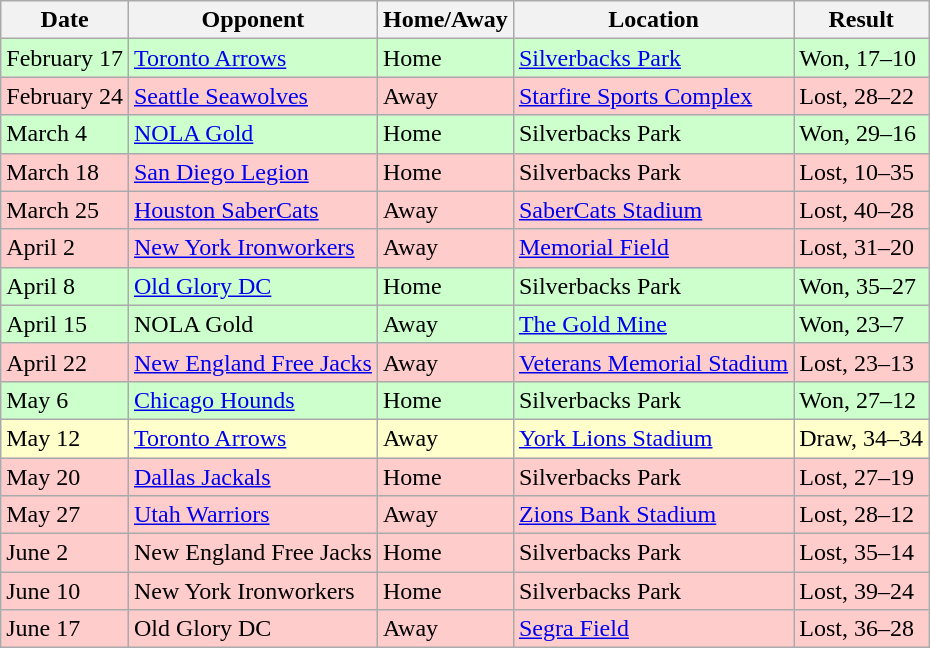<table class="wikitable">
<tr>
<th>Date</th>
<th>Opponent</th>
<th>Home/Away</th>
<th>Location</th>
<th>Result</th>
</tr>
<tr bgcolor="#CCFFCC">
<td>February 17</td>
<td><a href='#'>Toronto Arrows</a></td>
<td>Home</td>
<td><a href='#'>Silverbacks Park</a></td>
<td>Won, 17–10</td>
</tr>
<tr bgcolor="#FFCCCC">
<td>February 24</td>
<td><a href='#'>Seattle Seawolves</a></td>
<td>Away</td>
<td><a href='#'>Starfire Sports Complex</a></td>
<td>Lost, 28–22</td>
</tr>
<tr bgcolor="#CCFFCC">
<td>March 4</td>
<td><a href='#'>NOLA Gold</a></td>
<td>Home</td>
<td>Silverbacks Park</td>
<td>Won, 29–16</td>
</tr>
<tr bgcolor="#FFCCCC">
<td>March 18</td>
<td><a href='#'>San Diego Legion</a></td>
<td>Home</td>
<td>Silverbacks Park</td>
<td>Lost, 10–35</td>
</tr>
<tr bgcolor="#FFCCCC">
<td>March 25</td>
<td><a href='#'>Houston SaberCats</a></td>
<td>Away</td>
<td><a href='#'>SaberCats Stadium</a></td>
<td>Lost, 40–28</td>
</tr>
<tr bgcolor="#FFCCCC">
<td>April 2</td>
<td><a href='#'>New York Ironworkers</a></td>
<td>Away</td>
<td><a href='#'>Memorial Field</a></td>
<td>Lost, 31–20</td>
</tr>
<tr bgcolor="#CCFFCC">
<td>April 8</td>
<td><a href='#'>Old Glory DC</a></td>
<td>Home</td>
<td>Silverbacks Park</td>
<td>Won, 35–27</td>
</tr>
<tr bgcolor="#CCFFCC">
<td>April 15</td>
<td>NOLA Gold</td>
<td>Away</td>
<td><a href='#'>The Gold Mine</a></td>
<td>Won, 23–7</td>
</tr>
<tr bgcolor="#FFCCCC">
<td>April 22</td>
<td><a href='#'>New England Free Jacks</a></td>
<td>Away</td>
<td><a href='#'>Veterans Memorial Stadium</a></td>
<td>Lost, 23–13</td>
</tr>
<tr bgcolor="#CCFFCC">
<td>May 6</td>
<td><a href='#'>Chicago Hounds</a></td>
<td>Home</td>
<td>Silverbacks Park</td>
<td>Won, 27–12</td>
</tr>
<tr bgcolor="#FFFFCC">
<td>May 12</td>
<td><a href='#'>Toronto Arrows</a></td>
<td>Away</td>
<td><a href='#'>York Lions Stadium</a></td>
<td>Draw, 34–34</td>
</tr>
<tr bgcolor="#FFCCCC">
<td>May 20</td>
<td><a href='#'>Dallas Jackals</a></td>
<td>Home</td>
<td>Silverbacks Park</td>
<td>Lost, 27–19</td>
</tr>
<tr bgcolor="#FFCCCC">
<td>May 27</td>
<td><a href='#'>Utah Warriors</a></td>
<td>Away</td>
<td><a href='#'>Zions Bank Stadium</a></td>
<td>Lost, 28–12</td>
</tr>
<tr bgcolor="#FFCCCC">
<td>June 2</td>
<td>New England Free Jacks</td>
<td>Home</td>
<td>Silverbacks Park</td>
<td>Lost, 35–14</td>
</tr>
<tr bgcolor="#FFCCCC">
<td>June 10</td>
<td>New York Ironworkers</td>
<td>Home</td>
<td>Silverbacks Park</td>
<td>Lost, 39–24</td>
</tr>
<tr bgcolor="#FFCCCC">
<td>June 17</td>
<td>Old Glory DC</td>
<td>Away</td>
<td><a href='#'>Segra Field</a></td>
<td>Lost, 36–28</td>
</tr>
</table>
